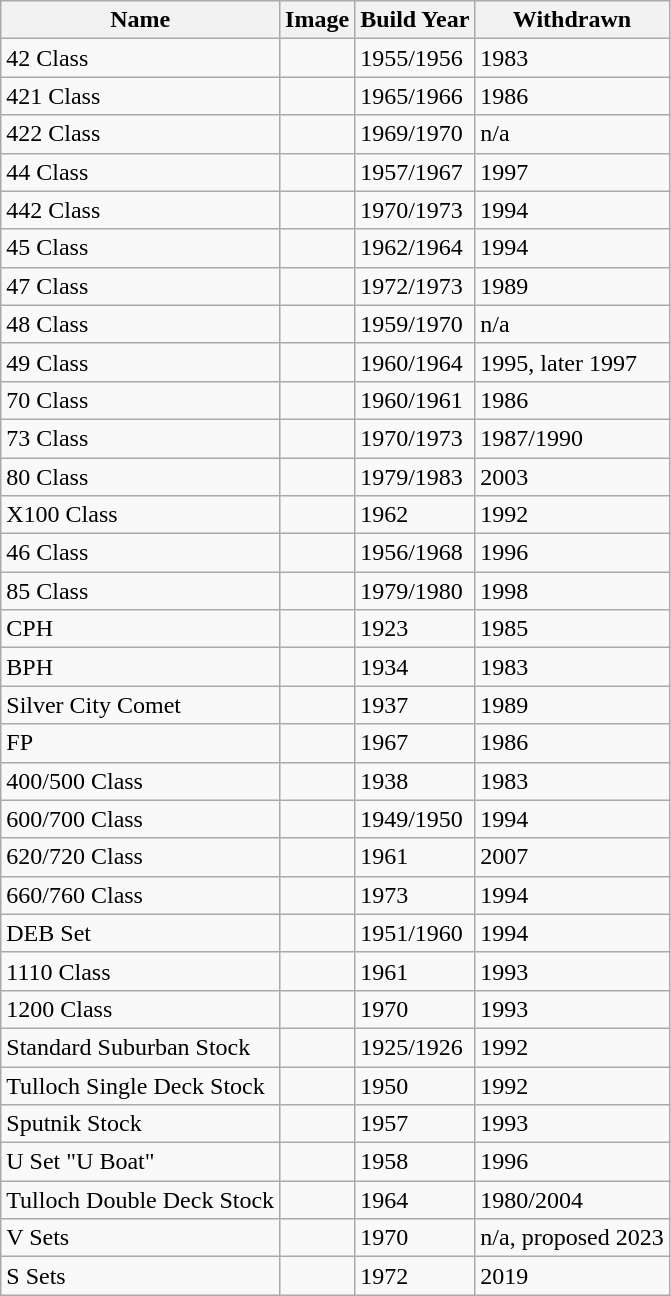<table class="wikitable">
<tr>
<th>Name</th>
<th>Image</th>
<th>Build Year</th>
<th>Withdrawn</th>
</tr>
<tr>
<td>42 Class</td>
<td></td>
<td>1955/1956</td>
<td>1983</td>
</tr>
<tr>
<td>421 Class</td>
<td></td>
<td>1965/1966</td>
<td>1986</td>
</tr>
<tr>
<td>422 Class</td>
<td></td>
<td>1969/1970</td>
<td>n/a</td>
</tr>
<tr>
<td>44 Class</td>
<td></td>
<td>1957/1967</td>
<td>1997</td>
</tr>
<tr>
<td>442 Class</td>
<td></td>
<td>1970/1973</td>
<td>1994</td>
</tr>
<tr>
<td>45 Class</td>
<td></td>
<td>1962/1964</td>
<td>1994</td>
</tr>
<tr>
<td>47 Class</td>
<td></td>
<td>1972/1973</td>
<td>1989</td>
</tr>
<tr>
<td>48 Class</td>
<td></td>
<td>1959/1970</td>
<td>n/a</td>
</tr>
<tr>
<td>49 Class</td>
<td></td>
<td>1960/1964</td>
<td>1995, later 1997</td>
</tr>
<tr>
<td>70 Class</td>
<td></td>
<td>1960/1961</td>
<td>1986</td>
</tr>
<tr>
<td>73 Class</td>
<td></td>
<td>1970/1973</td>
<td>1987/1990</td>
</tr>
<tr>
<td>80 Class</td>
<td></td>
<td>1979/1983</td>
<td>2003</td>
</tr>
<tr>
<td>X100 Class</td>
<td></td>
<td>1962</td>
<td>1992</td>
</tr>
<tr>
<td>46 Class</td>
<td></td>
<td>1956/1968</td>
<td>1996</td>
</tr>
<tr>
<td>85 Class</td>
<td></td>
<td>1979/1980</td>
<td>1998</td>
</tr>
<tr>
<td>CPH</td>
<td></td>
<td>1923</td>
<td>1985</td>
</tr>
<tr>
<td>BPH</td>
<td></td>
<td>1934</td>
<td>1983</td>
</tr>
<tr>
<td>Silver City Comet</td>
<td></td>
<td>1937</td>
<td>1989</td>
</tr>
<tr>
<td>FP</td>
<td></td>
<td>1967</td>
<td>1986</td>
</tr>
<tr>
<td>400/500 Class</td>
<td></td>
<td>1938</td>
<td>1983</td>
</tr>
<tr>
<td>600/700 Class</td>
<td></td>
<td>1949/1950</td>
<td>1994</td>
</tr>
<tr>
<td>620/720 Class</td>
<td></td>
<td>1961</td>
<td>2007</td>
</tr>
<tr>
<td>660/760 Class</td>
<td></td>
<td>1973</td>
<td>1994</td>
</tr>
<tr>
<td>DEB Set</td>
<td></td>
<td>1951/1960</td>
<td>1994</td>
</tr>
<tr>
<td>1110 Class</td>
<td></td>
<td>1961</td>
<td>1993</td>
</tr>
<tr>
<td>1200 Class</td>
<td></td>
<td>1970</td>
<td>1993</td>
</tr>
<tr>
<td>Standard Suburban Stock</td>
<td></td>
<td>1925/1926</td>
<td>1992</td>
</tr>
<tr>
<td>Tulloch Single Deck Stock</td>
<td></td>
<td>1950</td>
<td>1992</td>
</tr>
<tr>
<td>Sputnik Stock</td>
<td></td>
<td>1957</td>
<td>1993</td>
</tr>
<tr>
<td>U Set "U Boat"</td>
<td></td>
<td>1958</td>
<td>1996</td>
</tr>
<tr>
<td>Tulloch Double Deck Stock</td>
<td></td>
<td>1964</td>
<td>1980/2004</td>
</tr>
<tr>
<td>V Sets</td>
<td></td>
<td>1970</td>
<td>n/a, proposed 2023</td>
</tr>
<tr>
<td>S Sets</td>
<td></td>
<td>1972</td>
<td>2019</td>
</tr>
</table>
